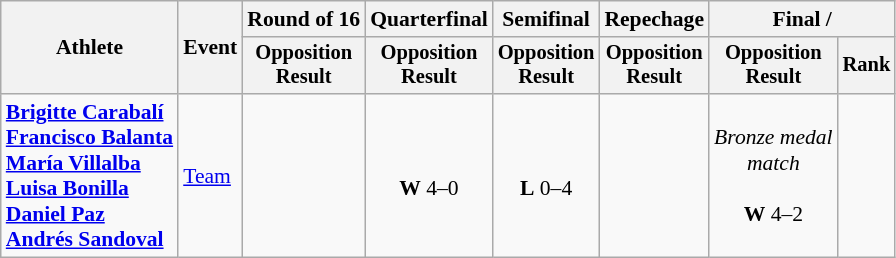<table class=wikitable style=font-size:90%>
<tr>
<th rowspan=2>Athlete</th>
<th rowspan=2>Event</th>
<th>Round of 16</th>
<th>Quarterfinal</th>
<th>Semifinal</th>
<th>Repechage</th>
<th colspan=2>Final / </th>
</tr>
<tr style=font-size:95%>
<th>Opposition<br>Result</th>
<th>Opposition<br>Result</th>
<th>Opposition<br>Result</th>
<th>Opposition<br>Result</th>
<th>Opposition<br>Result</th>
<th>Rank</th>
</tr>
<tr align=center>
<td align=left><strong><a href='#'>Brigitte Carabalí</a><br><a href='#'>Francisco Balanta</a><br><a href='#'>María Villalba</a><br><a href='#'>Luisa Bonilla</a><br><a href='#'>Daniel Paz</a><br><a href='#'>Andrés Sandoval</a></strong></td>
<td align=left><a href='#'>Team</a></td>
<td></td>
<td><br><strong>W</strong> 4–0</td>
<td><br><strong>L</strong> 0–4</td>
<td></td>
<td><em>Bronze medal<br>match</em><br><br><strong>W</strong> 4–2</td>
<td></td>
</tr>
</table>
